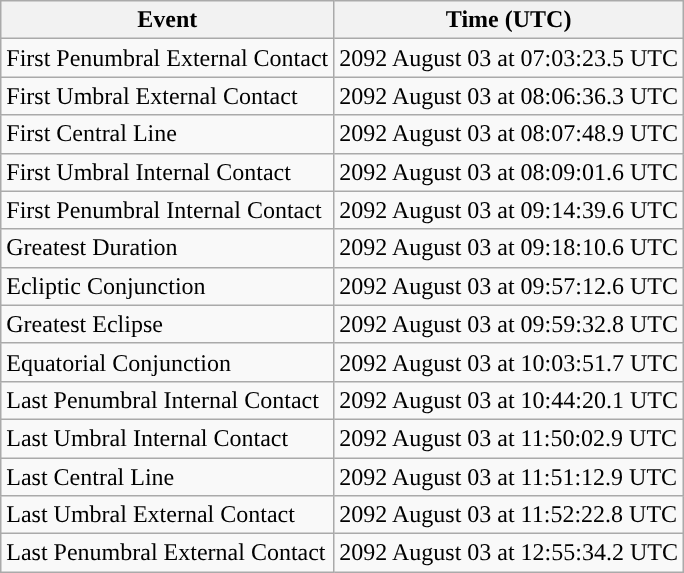<table class="wikitable">
<tr>
<th>Event</th>
<th>Time (UTC)</th>
</tr>
<tr>
<td>First Penumbral External Contact</td>
<td>2092 August 03 at 07:03:23.5 UTC</td>
</tr>
<tr>
<td>First Umbral External Contact</td>
<td>2092 August 03 at 08:06:36.3 UTC</td>
</tr>
<tr>
<td>First Central Line</td>
<td>2092 August 03 at 08:07:48.9 UTC</td>
</tr>
<tr>
<td>First Umbral Internal Contact</td>
<td>2092 August 03 at 08:09:01.6 UTC</td>
</tr>
<tr>
<td>First Penumbral Internal Contact</td>
<td>2092 August 03 at 09:14:39.6 UTC</td>
</tr>
<tr>
<td>Greatest Duration</td>
<td>2092 August 03 at 09:18:10.6 UTC</td>
</tr>
<tr>
<td>Ecliptic Conjunction</td>
<td>2092 August 03 at 09:57:12.6 UTC</td>
</tr>
<tr>
<td>Greatest Eclipse</td>
<td>2092 August 03 at 09:59:32.8 UTC</td>
</tr>
<tr>
<td>Equatorial Conjunction</td>
<td>2092 August 03 at 10:03:51.7 UTC</td>
</tr>
<tr>
<td>Last Penumbral Internal Contact</td>
<td>2092 August 03 at 10:44:20.1 UTC</td>
</tr>
<tr>
<td>Last Umbral Internal Contact</td>
<td>2092 August 03 at 11:50:02.9 UTC</td>
</tr>
<tr>
<td>Last Central Line</td>
<td>2092 August 03 at 11:51:12.9 UTC</td>
</tr>
<tr>
<td>Last Umbral External Contact</td>
<td>2092 August 03 at 11:52:22.8 UTC</td>
</tr>
<tr>
<td>Last Penumbral External Contact</td>
<td>2092 August 03 at 12:55:34.2 UTC</td>
</tr>
</table>
